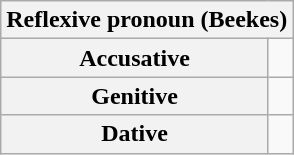<table class="wikitable">
<tr>
<th colspan="2">Reflexive pronoun (Beekes)</th>
</tr>
<tr>
<th>Accusative</th>
<td></td>
</tr>
<tr>
<th>Genitive</th>
<td></td>
</tr>
<tr>
<th>Dative</th>
<td></td>
</tr>
</table>
